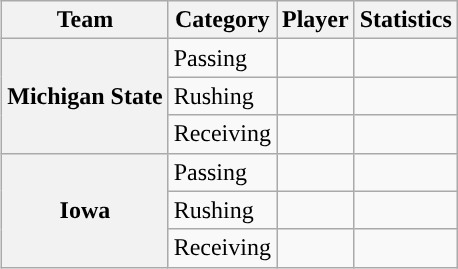<table class="wikitable" style="float:right">
<tr>
<th>Team</th>
<th>Category</th>
<th>Player</th>
<th>Statistics</th>
</tr>
<tr>
<th rowspan=3>Michigan State</th>
<td>Passing</td>
<td></td>
<td></td>
</tr>
<tr>
<td>Rushing</td>
<td></td>
<td></td>
</tr>
<tr>
<td>Receiving</td>
<td></td>
<td></td>
</tr>
<tr>
<th rowspan=3>Iowa</th>
<td>Passing</td>
<td></td>
<td></td>
</tr>
<tr>
<td>Rushing</td>
<td></td>
<td></td>
</tr>
<tr>
<td>Receiving</td>
<td></td>
<td></td>
</tr>
</table>
